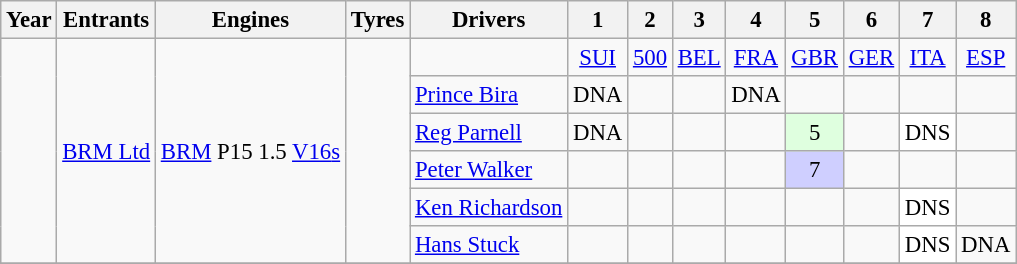<table class="wikitable" style="text-align:center; font-size:95%">
<tr>
<th>Year</th>
<th>Entrants</th>
<th>Engines</th>
<th>Tyres</th>
<th>Drivers</th>
<th>1</th>
<th>2</th>
<th>3</th>
<th>4</th>
<th>5</th>
<th>6</th>
<th>7</th>
<th>8</th>
</tr>
<tr>
<td rowspan="6"></td>
<td rowspan="6"><a href='#'>BRM Ltd</a></td>
<td rowspan="6"><a href='#'>BRM</a> P15 1.5 <a href='#'>V16</a><a href='#'>s</a></td>
<td rowspan="6"></td>
<td></td>
<td><a href='#'>SUI</a></td>
<td><a href='#'>500</a></td>
<td><a href='#'>BEL</a></td>
<td><a href='#'>FRA</a></td>
<td><a href='#'>GBR</a></td>
<td><a href='#'>GER</a></td>
<td><a href='#'>ITA</a></td>
<td><a href='#'>ESP</a></td>
</tr>
<tr>
<td align="left"><a href='#'>Prince Bira</a></td>
<td>DNA</td>
<td></td>
<td></td>
<td>DNA</td>
<td></td>
<td></td>
<td></td>
<td></td>
</tr>
<tr>
<td align="left"><a href='#'>Reg Parnell</a></td>
<td>DNA</td>
<td></td>
<td></td>
<td></td>
<td style="background:#DFFFDF;">5</td>
<td></td>
<td style="background:#ffffff;">DNS</td>
<td></td>
</tr>
<tr>
<td align="left"><a href='#'>Peter Walker</a></td>
<td></td>
<td></td>
<td></td>
<td></td>
<td style="background:#CFCFFF;">7</td>
<td></td>
<td></td>
<td></td>
</tr>
<tr>
<td align="left"><a href='#'>Ken Richardson</a></td>
<td></td>
<td></td>
<td></td>
<td></td>
<td></td>
<td></td>
<td style="background:#ffffff;">DNS</td>
<td></td>
</tr>
<tr>
<td align="left"><a href='#'>Hans Stuck</a></td>
<td></td>
<td></td>
<td></td>
<td></td>
<td></td>
<td></td>
<td style="background:#ffffff;">DNS</td>
<td>DNA</td>
</tr>
<tr>
</tr>
</table>
